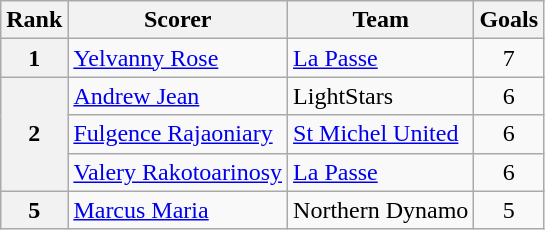<table class="wikitable" style="text-align:center">
<tr>
<th>Rank</th>
<th>Scorer</th>
<th>Team</th>
<th>Goals</th>
</tr>
<tr>
<th rowspan="1">1</th>
<td align="left"> <a href='#'>Yelvanny Rose</a></td>
<td align="left"><a href='#'>La Passe</a></td>
<td>7</td>
</tr>
<tr>
<th rowspan="3">2</th>
<td align="left"> <a href='#'>Andrew Jean</a></td>
<td align="left">LightStars</td>
<td>6</td>
</tr>
<tr>
<td align="left"> <a href='#'>Fulgence Rajaoniary</a></td>
<td align="left"><a href='#'>St Michel United</a></td>
<td>6</td>
</tr>
<tr>
<td align="left"> <a href='#'>Valery Rakotoarinosy</a></td>
<td align="left"><a href='#'>La Passe</a></td>
<td>6</td>
</tr>
<tr>
<th rowspan="1">5</th>
<td align="left"> <a href='#'>Marcus Maria</a></td>
<td align="left">Northern Dynamo</td>
<td>5</td>
</tr>
</table>
